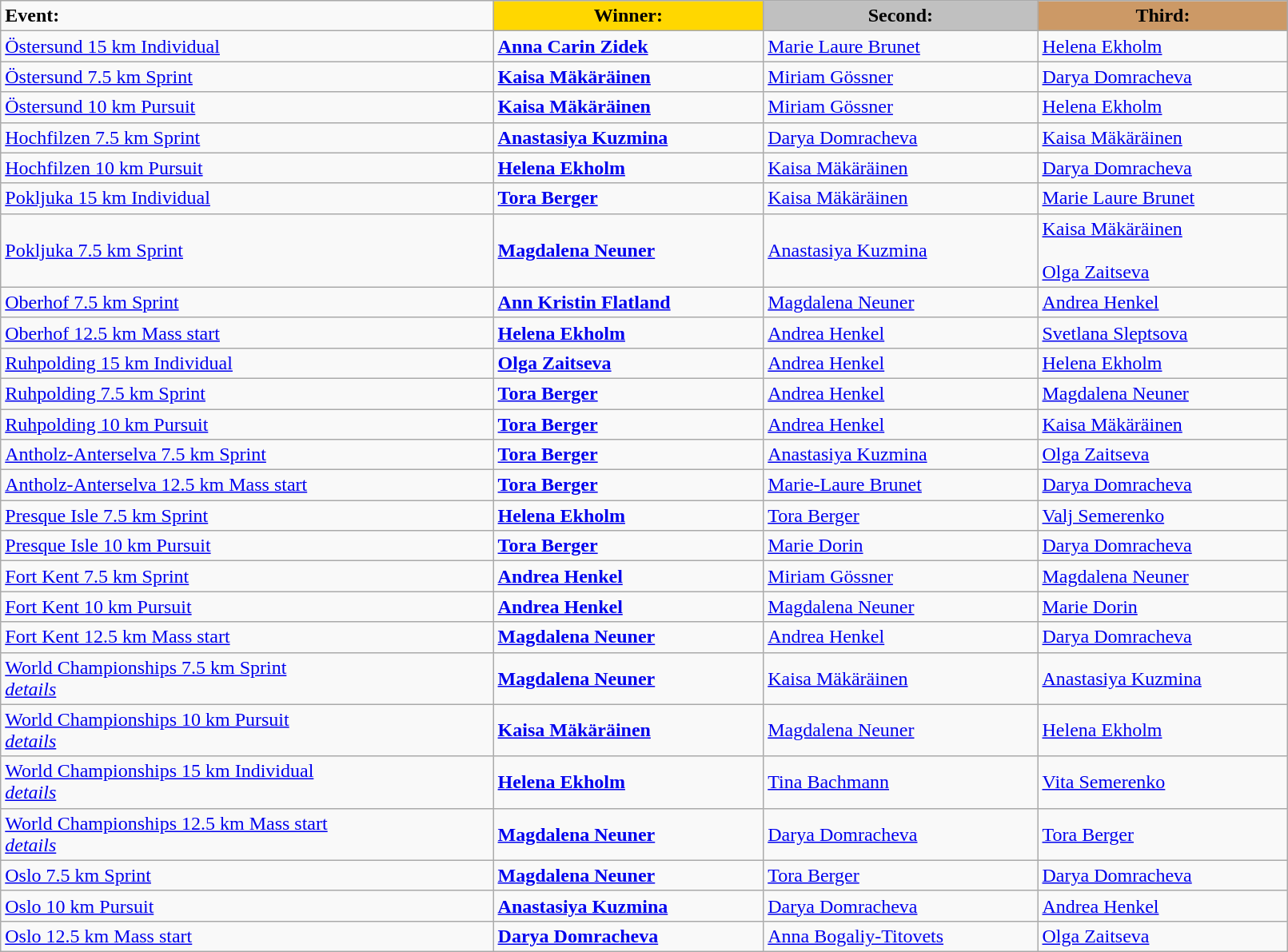<table class="wikitable" width=85%>
<tr>
<td><strong>Event:</strong></td>
<td style="text-align:center;background-color:gold;"><strong>Winner:</strong></td>
<td style="text-align:center;background-color:silver;"><strong>Second:</strong></td>
<td style="text-align:center;background-color:#CC9966;"><strong>Third:</strong></td>
</tr>
<tr>
<td><a href='#'>Östersund 15 km Individual</a><br></td>
<td><strong><a href='#'>Anna Carin Zidek</a></strong><br><small></small></td>
<td><a href='#'>Marie Laure Brunet</a><br><small></small></td>
<td><a href='#'>Helena Ekholm</a><br><small></small></td>
</tr>
<tr>
<td><a href='#'>Östersund 7.5 km Sprint</a><br></td>
<td><strong><a href='#'>Kaisa Mäkäräinen</a></strong><br><small></small></td>
<td><a href='#'>Miriam Gössner</a><br><small></small></td>
<td><a href='#'>Darya Domracheva</a><br><small></small></td>
</tr>
<tr>
<td><a href='#'>Östersund 10 km Pursuit</a><br></td>
<td><strong><a href='#'>Kaisa Mäkäräinen</a></strong><br><small></small></td>
<td><a href='#'>Miriam Gössner</a><br><small></small></td>
<td><a href='#'>Helena Ekholm</a><br><small></small></td>
</tr>
<tr>
<td><a href='#'>Hochfilzen 7.5 km Sprint</a><br></td>
<td><strong><a href='#'>Anastasiya Kuzmina</a></strong><br><small></small></td>
<td><a href='#'>Darya Domracheva</a><br><small></small></td>
<td><a href='#'>Kaisa Mäkäräinen</a><br><small></small></td>
</tr>
<tr>
<td><a href='#'>Hochfilzen 10 km Pursuit</a><br></td>
<td><strong><a href='#'>Helena Ekholm</a></strong><br><small></small></td>
<td><a href='#'>Kaisa Mäkäräinen</a><br><small></small></td>
<td><a href='#'>Darya Domracheva</a><br><small></small></td>
</tr>
<tr>
<td><a href='#'>Pokljuka 15 km Individual</a><br></td>
<td><strong><a href='#'>Tora Berger</a></strong><br><small></small></td>
<td><a href='#'>Kaisa Mäkäräinen</a><br><small></small></td>
<td><a href='#'>Marie Laure Brunet</a><br><small></small></td>
</tr>
<tr>
<td><a href='#'>Pokljuka 7.5 km Sprint</a><br></td>
<td><strong><a href='#'>Magdalena Neuner</a></strong><br><small></small></td>
<td><a href='#'>Anastasiya Kuzmina</a><br><small></small></td>
<td><a href='#'>Kaisa Mäkäräinen</a><br><small></small><br><a href='#'>Olga Zaitseva</a><br><small></small></td>
</tr>
<tr>
<td><a href='#'>Oberhof 7.5 km Sprint</a><br></td>
<td><strong><a href='#'>Ann Kristin Flatland</a></strong><br><small></small></td>
<td><a href='#'>Magdalena Neuner</a><br><small></small></td>
<td><a href='#'>Andrea Henkel</a><br><small></small></td>
</tr>
<tr>
<td><a href='#'>Oberhof 12.5 km Mass start</a><br></td>
<td><strong><a href='#'>Helena Ekholm</a></strong><br><small></small></td>
<td><a href='#'>Andrea Henkel</a><br><small></small></td>
<td><a href='#'>Svetlana Sleptsova</a><br><small></small></td>
</tr>
<tr>
<td><a href='#'>Ruhpolding 15 km Individual</a><br></td>
<td><strong><a href='#'>Olga Zaitseva</a></strong><br><small></small></td>
<td><a href='#'>Andrea Henkel</a><br><small></small></td>
<td><a href='#'>Helena Ekholm</a><br><small></small></td>
</tr>
<tr>
<td><a href='#'>Ruhpolding 7.5 km Sprint</a><br></td>
<td><strong><a href='#'>Tora Berger</a></strong><br><small></small></td>
<td><a href='#'>Andrea Henkel</a><br><small></small></td>
<td><a href='#'>Magdalena Neuner</a><br><small></small></td>
</tr>
<tr>
<td><a href='#'>Ruhpolding 10 km Pursuit</a><br></td>
<td><strong><a href='#'>Tora Berger</a></strong><br><small></small></td>
<td><a href='#'>Andrea Henkel</a><br><small></small></td>
<td><a href='#'>Kaisa Mäkäräinen</a><br><small></small></td>
</tr>
<tr>
<td><a href='#'>Antholz-Anterselva 7.5 km Sprint</a><br></td>
<td><strong><a href='#'>Tora Berger</a></strong><br><small></small></td>
<td><a href='#'>Anastasiya Kuzmina</a><br><small></small></td>
<td><a href='#'>Olga Zaitseva</a><br><small></small></td>
</tr>
<tr>
<td><a href='#'>Antholz-Anterselva 12.5 km Mass start</a><br></td>
<td><strong><a href='#'>Tora Berger</a></strong><br><small></small></td>
<td><a href='#'>Marie-Laure Brunet</a><br><small></small></td>
<td><a href='#'>Darya Domracheva</a><br><small></small></td>
</tr>
<tr>
<td><a href='#'>Presque Isle 7.5 km Sprint</a><br></td>
<td><strong><a href='#'>Helena Ekholm</a></strong><br><small></small></td>
<td><a href='#'>Tora Berger</a><br><small></small></td>
<td><a href='#'>Valj Semerenko</a><br><small></small></td>
</tr>
<tr>
<td><a href='#'>Presque Isle 10 km Pursuit</a><br></td>
<td><strong><a href='#'>Tora Berger</a></strong><br><small></small></td>
<td><a href='#'>Marie Dorin</a><br><small></small></td>
<td><a href='#'>Darya Domracheva</a><br><small></small></td>
</tr>
<tr>
<td><a href='#'>Fort Kent 7.5 km Sprint</a><br></td>
<td><strong><a href='#'>Andrea Henkel</a></strong><br><small></small></td>
<td><a href='#'>Miriam Gössner</a><br><small></small></td>
<td><a href='#'>Magdalena Neuner</a><br><small></small></td>
</tr>
<tr>
<td><a href='#'>Fort Kent 10 km Pursuit</a><br></td>
<td><strong><a href='#'>Andrea Henkel</a></strong><br><small></small></td>
<td><a href='#'>Magdalena Neuner</a><br><small></small></td>
<td><a href='#'>Marie Dorin</a><br><small></small></td>
</tr>
<tr>
<td><a href='#'>Fort Kent 12.5 km Mass start</a><br></td>
<td><strong><a href='#'>Magdalena Neuner</a></strong><br><small></small></td>
<td><a href='#'>Andrea Henkel</a><br><small></small></td>
<td><a href='#'>Darya Domracheva</a><br><small></small></td>
</tr>
<tr>
<td><a href='#'>World Championships 7.5 km Sprint</a><br><em><a href='#'>details</a></em></td>
<td><strong><a href='#'>Magdalena Neuner</a></strong><br><small></small></td>
<td><a href='#'>Kaisa Mäkäräinen</a><br><small></small></td>
<td><a href='#'>Anastasiya Kuzmina</a><br><small></small></td>
</tr>
<tr>
<td><a href='#'>World Championships 10 km Pursuit</a><br><em><a href='#'>details</a></em></td>
<td><strong><a href='#'>Kaisa Mäkäräinen</a></strong><br><small></small></td>
<td><a href='#'>Magdalena Neuner</a><br><small></small></td>
<td><a href='#'>Helena Ekholm</a><br><small></small></td>
</tr>
<tr>
<td><a href='#'>World Championships 15 km Individual</a><br><em><a href='#'>details</a></em></td>
<td><strong><a href='#'>Helena Ekholm</a></strong><br><small></small></td>
<td><a href='#'>Tina Bachmann</a><br><small></small></td>
<td><a href='#'>Vita Semerenko</a><br><small></small></td>
</tr>
<tr>
<td><a href='#'>World Championships 12.5 km Mass start</a><br><em><a href='#'>details</a></em></td>
<td><strong><a href='#'>Magdalena Neuner</a></strong><br><small></small></td>
<td><a href='#'>Darya Domracheva</a><br><small></small></td>
<td><a href='#'>Tora Berger</a><br><small></small></td>
</tr>
<tr>
<td><a href='#'>Oslo 7.5 km Sprint</a><br></td>
<td><strong><a href='#'>Magdalena Neuner</a></strong><br><small></small></td>
<td><a href='#'>Tora Berger</a><br><small></small></td>
<td><a href='#'>Darya Domracheva</a><br><small></small></td>
</tr>
<tr>
<td><a href='#'>Oslo 10 km Pursuit</a><br></td>
<td><strong><a href='#'>Anastasiya Kuzmina</a></strong><br><small></small></td>
<td><a href='#'>Darya Domracheva</a><br><small></small></td>
<td><a href='#'>Andrea Henkel</a><br><small></small></td>
</tr>
<tr>
<td><a href='#'>Oslo 12.5 km Mass start</a><br></td>
<td><strong><a href='#'>Darya Domracheva</a></strong><br><small></small></td>
<td><a href='#'>Anna Bogaliy-Titovets</a><br><small></small></td>
<td><a href='#'>Olga Zaitseva</a><br><small></small></td>
</tr>
</table>
